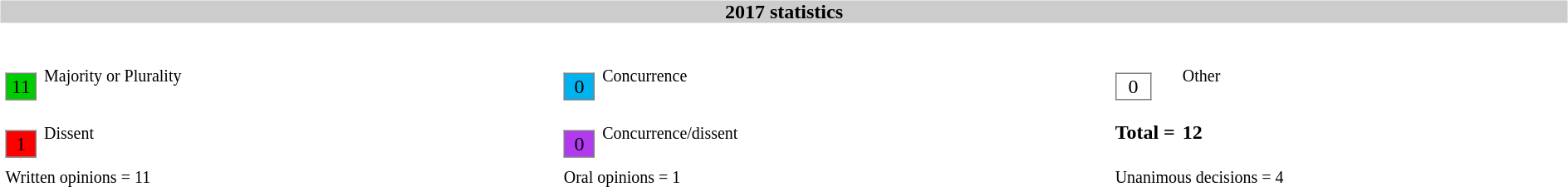<table width=100%>
<tr>
<td><br><table width=100% align=center cellpadding=0 cellspacing=0>
<tr>
<th bgcolor=#CCCCCC>2017 statistics</th>
</tr>
<tr>
<td><br><table width=100% cellpadding="2" cellspacing="2" border="0"width=25px>
<tr>
<td><br><table border="1" style="border-collapse:collapse;">
<tr>
<td align=center bgcolor=#00CD00 width=25px>11</td>
</tr>
</table>
</td>
<td><small>Majority or Plurality</small></td>
<td width=25px><br><table border="1" style="border-collapse:collapse;">
<tr>
<td align=center width=25px bgcolor=#00B2EE>0</td>
</tr>
</table>
</td>
<td><small>Concurrence</small></td>
<td width=25px><br><table border="1" style="border-collapse:collapse;">
<tr>
<td align=center width=25px bgcolor=white>0</td>
</tr>
</table>
</td>
<td><small>Other</small></td>
</tr>
<tr>
<td width=25px><br><table border="1" style="border-collapse:collapse;">
<tr>
<td align=center width=25px bgcolor=red>1</td>
</tr>
</table>
</td>
<td><small>Dissent</small></td>
<td width=25px><br><table border="1" style="border-collapse:collapse;">
<tr>
<td align=center width=25px bgcolor=#B23AEE>0</td>
</tr>
</table>
</td>
<td><small>Concurrence/dissent</small></td>
<td white-space: nowrap><strong>Total = </strong></td>
<td><strong>12</strong></td>
</tr>
<tr>
<td colspan=2><small>Written opinions = 11</small></td>
<td colspan=2><small>Oral opinions = 1</small></td>
<td colspan=2><small> Unanimous decisions = 4</small></td>
</tr>
</table>
</td>
</tr>
</table>
</td>
</tr>
</table>
